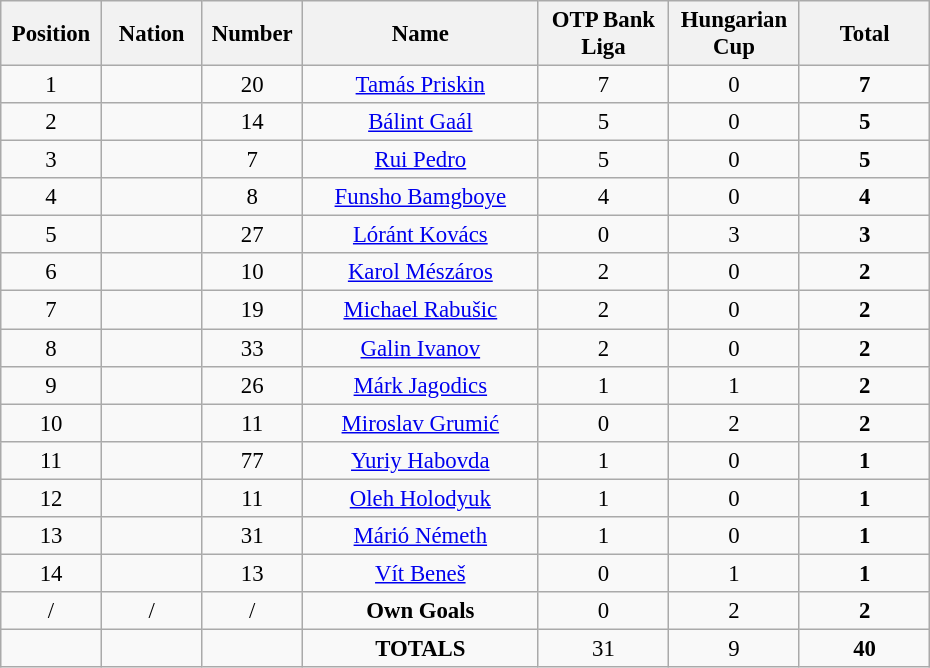<table class="wikitable" style="font-size: 95%; text-align: center;">
<tr>
<th width=60>Position</th>
<th width=60>Nation</th>
<th width=60>Number</th>
<th width=150>Name</th>
<th width=80>OTP Bank Liga</th>
<th width=80>Hungarian Cup</th>
<th width=80>Total</th>
</tr>
<tr>
<td>1</td>
<td></td>
<td>20</td>
<td><a href='#'>Tamás Priskin</a></td>
<td>7</td>
<td>0</td>
<td><strong>7</strong></td>
</tr>
<tr>
<td>2</td>
<td></td>
<td>14</td>
<td><a href='#'>Bálint Gaál</a></td>
<td>5</td>
<td>0</td>
<td><strong>5</strong></td>
</tr>
<tr>
<td>3</td>
<td></td>
<td>7</td>
<td><a href='#'>Rui Pedro</a></td>
<td>5</td>
<td>0</td>
<td><strong>5</strong></td>
</tr>
<tr>
<td>4</td>
<td></td>
<td>8</td>
<td><a href='#'>Funsho Bamgboye</a></td>
<td>4</td>
<td>0</td>
<td><strong>4</strong></td>
</tr>
<tr>
<td>5</td>
<td></td>
<td>27</td>
<td><a href='#'>Lóránt Kovács</a></td>
<td>0</td>
<td>3</td>
<td><strong>3</strong></td>
</tr>
<tr>
<td>6</td>
<td></td>
<td>10</td>
<td><a href='#'>Karol Mészáros</a></td>
<td>2</td>
<td>0</td>
<td><strong>2</strong></td>
</tr>
<tr>
<td>7</td>
<td></td>
<td>19</td>
<td><a href='#'>Michael Rabušic</a></td>
<td>2</td>
<td>0</td>
<td><strong>2</strong></td>
</tr>
<tr>
<td>8</td>
<td></td>
<td>33</td>
<td><a href='#'>Galin Ivanov</a></td>
<td>2</td>
<td>0</td>
<td><strong>2</strong></td>
</tr>
<tr>
<td>9</td>
<td></td>
<td>26</td>
<td><a href='#'>Márk Jagodics</a></td>
<td>1</td>
<td>1</td>
<td><strong>2</strong></td>
</tr>
<tr>
<td>10</td>
<td></td>
<td>11</td>
<td><a href='#'>Miroslav Grumić</a></td>
<td>0</td>
<td>2</td>
<td><strong>2</strong></td>
</tr>
<tr>
<td>11</td>
<td></td>
<td>77</td>
<td><a href='#'>Yuriy Habovda</a></td>
<td>1</td>
<td>0</td>
<td><strong>1</strong></td>
</tr>
<tr>
<td>12</td>
<td></td>
<td>11</td>
<td><a href='#'>Oleh Holodyuk</a></td>
<td>1</td>
<td>0</td>
<td><strong>1</strong></td>
</tr>
<tr>
<td>13</td>
<td></td>
<td>31</td>
<td><a href='#'>Márió Németh</a></td>
<td>1</td>
<td>0</td>
<td><strong>1</strong></td>
</tr>
<tr>
<td>14</td>
<td></td>
<td>13</td>
<td><a href='#'>Vít Beneš</a></td>
<td>0</td>
<td>1</td>
<td><strong>1</strong></td>
</tr>
<tr>
<td>/</td>
<td>/</td>
<td>/</td>
<td><strong>Own Goals</strong></td>
<td>0</td>
<td>2</td>
<td><strong>2</strong></td>
</tr>
<tr>
<td></td>
<td></td>
<td></td>
<td><strong>TOTALS</strong></td>
<td>31</td>
<td>9</td>
<td><strong>40</strong></td>
</tr>
</table>
